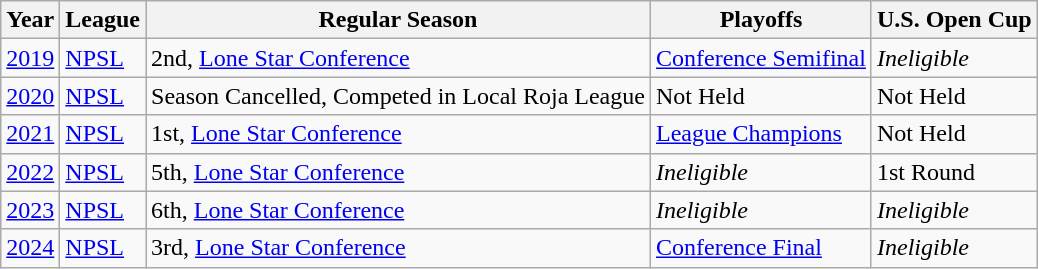<table class="wikitable">
<tr>
<th>Year</th>
<th>League</th>
<th>Regular Season</th>
<th>Playoffs</th>
<th>U.S. Open Cup</th>
</tr>
<tr>
<td><a href='#'>2019</a></td>
<td><a href='#'>NPSL</a></td>
<td>2nd, <a href='#'>Lone Star Conference</a></td>
<td><a href='#'>Conference Semifinal</a></td>
<td><em>Ineligible</em></td>
</tr>
<tr>
<td><a href='#'>2020</a></td>
<td><a href='#'>NPSL</a></td>
<td>Season Cancelled, Competed in Local Roja League</td>
<td>Not Held</td>
<td>Not Held</td>
</tr>
<tr>
<td><a href='#'>2021</a></td>
<td><a href='#'>NPSL</a></td>
<td>1st, <a href='#'>Lone Star Conference</a></td>
<td><a href='#'>League Champions</a></td>
<td>Not Held</td>
</tr>
<tr>
<td><a href='#'>2022</a></td>
<td><a href='#'>NPSL</a></td>
<td>5th, <a href='#'>Lone Star Conference</a></td>
<td><em>Ineligible</em></td>
<td>1st Round</td>
</tr>
<tr>
<td><a href='#'>2023</a></td>
<td><a href='#'>NPSL</a></td>
<td>6th, <a href='#'>Lone Star Conference</a></td>
<td><em>Ineligible</em></td>
<td><em>Ineligible</em></td>
</tr>
<tr>
<td><a href='#'>2024</a></td>
<td><a href='#'>NPSL</a></td>
<td>3rd, <a href='#'>Lone Star Conference</a></td>
<td><a href='#'>Conference Final</a></td>
<td><em>Ineligible</em></td>
</tr>
</table>
